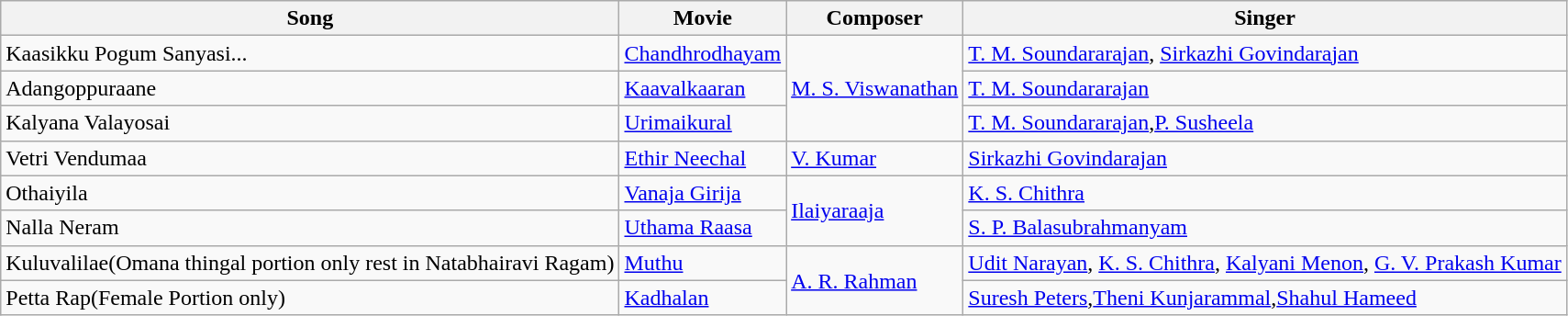<table class="wikitable">
<tr>
<th>Song</th>
<th>Movie</th>
<th>Composer</th>
<th>Singer</th>
</tr>
<tr>
<td>Kaasikku Pogum Sanyasi...</td>
<td><a href='#'>Chandhrodhayam</a></td>
<td rowspan="3"><a href='#'>M. S. Viswanathan</a></td>
<td><a href='#'>T. M. Soundararajan</a>, <a href='#'>Sirkazhi Govindarajan</a></td>
</tr>
<tr>
<td>Adangoppuraane</td>
<td><a href='#'>Kaavalkaaran</a></td>
<td><a href='#'>T. M. Soundararajan</a></td>
</tr>
<tr>
<td>Kalyana Valayosai</td>
<td><a href='#'>Urimaikural</a></td>
<td><a href='#'>T. M. Soundararajan</a>,<a href='#'>P. Susheela</a></td>
</tr>
<tr>
<td>Vetri Vendumaa</td>
<td><a href='#'>Ethir Neechal</a></td>
<td><a href='#'>V. Kumar</a></td>
<td><a href='#'>Sirkazhi Govindarajan</a></td>
</tr>
<tr>
<td>Othaiyila</td>
<td><a href='#'>Vanaja Girija</a></td>
<td rowspan="2"><a href='#'>Ilaiyaraaja</a></td>
<td><a href='#'>K. S. Chithra</a></td>
</tr>
<tr>
<td>Nalla Neram</td>
<td><a href='#'>Uthama Raasa</a></td>
<td><a href='#'>S. P. Balasubrahmanyam</a></td>
</tr>
<tr>
<td>Kuluvalilae(Omana thingal portion only rest in Natabhairavi Ragam)</td>
<td><a href='#'>Muthu</a></td>
<td rowspan=2><a href='#'>A. R. Rahman</a></td>
<td><a href='#'>Udit Narayan</a>, <a href='#'>K. S. Chithra</a>, <a href='#'>Kalyani Menon</a>, <a href='#'>G. V. Prakash Kumar</a></td>
</tr>
<tr>
<td>Petta Rap(Female Portion only)</td>
<td><a href='#'>Kadhalan</a></td>
<td><a href='#'>Suresh Peters</a>,<a href='#'>Theni Kunjarammal</a>,<a href='#'>Shahul Hameed</a></td>
</tr>
</table>
